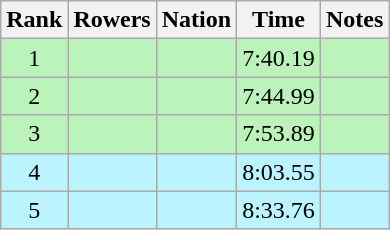<table class="wikitable sortable" style="text-align:center">
<tr>
<th>Rank</th>
<th>Rowers</th>
<th>Nation</th>
<th>Time</th>
<th>Notes</th>
</tr>
<tr bgcolor=bbf3bb>
<td>1</td>
<td align=left data-sort-value="Maxwell-Pierson, Stephanie"></td>
<td align=left></td>
<td>7:40.19</td>
<td></td>
</tr>
<tr bgcolor=bbf3bb>
<td>2</td>
<td align=left data-sort-value="Turvey, Joanne"></td>
<td align=left></td>
<td>7:44.99</td>
<td></td>
</tr>
<tr bgcolor=bbf3bb>
<td>3</td>
<td align=left data-sort-value="Motrechko, Hanna"></td>
<td align=left></td>
<td>7:53.89</td>
<td></td>
</tr>
<tr bgcolor=bbf3ff>
<td>4</td>
<td align=left data-sort-value="Zareva, Violeta"></td>
<td align=left></td>
<td>8:03.55</td>
<td></td>
</tr>
<tr bgcolor=bbf3ff>
<td>5</td>
<td align=left></td>
<td align=left></td>
<td>8:33.76</td>
<td></td>
</tr>
</table>
